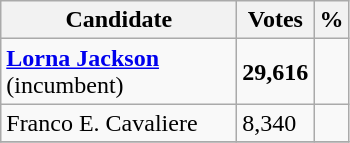<table class="wikitable">
<tr>
<th bgcolor="#DDDDFF" width="150px">Candidate</th>
<th bgcolor="#DDDDFF">Votes</th>
<th bgcolor="#DDDDFF">%</th>
</tr>
<tr>
<td><strong><a href='#'>Lorna Jackson</a></strong> (incumbent)</td>
<td><strong>29,616</strong></td>
<td></td>
</tr>
<tr>
<td>Franco E. Cavaliere</td>
<td>8,340</td>
<td></td>
</tr>
<tr>
</tr>
</table>
